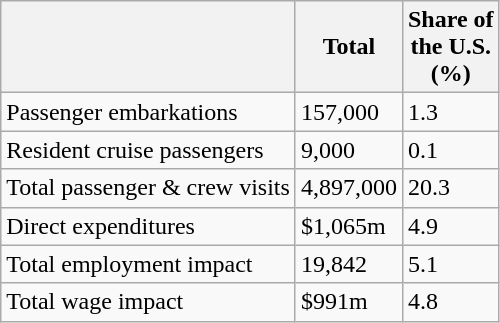<table class="wikitable">
<tr>
<th></th>
<th>Total</th>
<th>Share of<br>the U.S.<br>(%)</th>
</tr>
<tr>
<td>Passenger embarkations</td>
<td>157,000</td>
<td>1.3</td>
</tr>
<tr>
<td>Resident cruise passengers</td>
<td>9,000</td>
<td>0.1</td>
</tr>
<tr>
<td>Total passenger & crew visits</td>
<td>4,897,000</td>
<td>20.3</td>
</tr>
<tr>
<td>Direct expenditures</td>
<td>$1,065m</td>
<td>4.9</td>
</tr>
<tr>
<td>Total employment impact</td>
<td>19,842</td>
<td>5.1</td>
</tr>
<tr>
<td>Total wage impact</td>
<td>$991m</td>
<td>4.8</td>
</tr>
</table>
